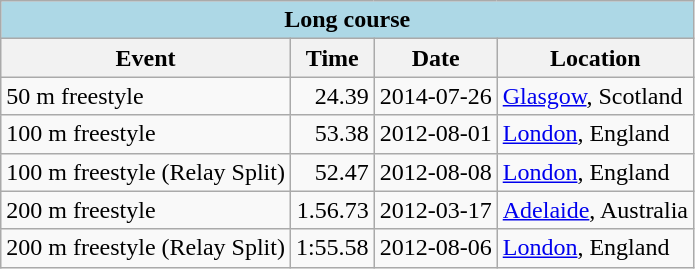<table class="wikitable" |>
<tr>
<th colspan="4" style="background: #add8e6;">Long course</th>
</tr>
<tr>
<th>Event</th>
<th>Time</th>
<th>Date</th>
<th>Location</th>
</tr>
<tr>
<td>50 m freestyle</td>
<td style="text-align:right;">24.39</td>
<td>2014-07-26</td>
<td><a href='#'>Glasgow</a>, Scotland</td>
</tr>
<tr>
<td>100 m freestyle</td>
<td style="text-align:right;">53.38</td>
<td>2012-08-01</td>
<td><a href='#'>London</a>, England</td>
</tr>
<tr>
<td>100 m freestyle (Relay Split)</td>
<td style="text-align:right;">52.47</td>
<td>2012-08-08</td>
<td><a href='#'>London</a>, England</td>
</tr>
<tr>
<td>200 m freestyle</td>
<td style="text-align:right;">1.56.73</td>
<td>2012-03-17</td>
<td><a href='#'>Adelaide</a>, Australia</td>
</tr>
<tr>
<td>200 m freestyle (Relay Split)</td>
<td style="text-align:right;">1:55.58</td>
<td>2012-08-06</td>
<td><a href='#'>London</a>, England</td>
</tr>
</table>
